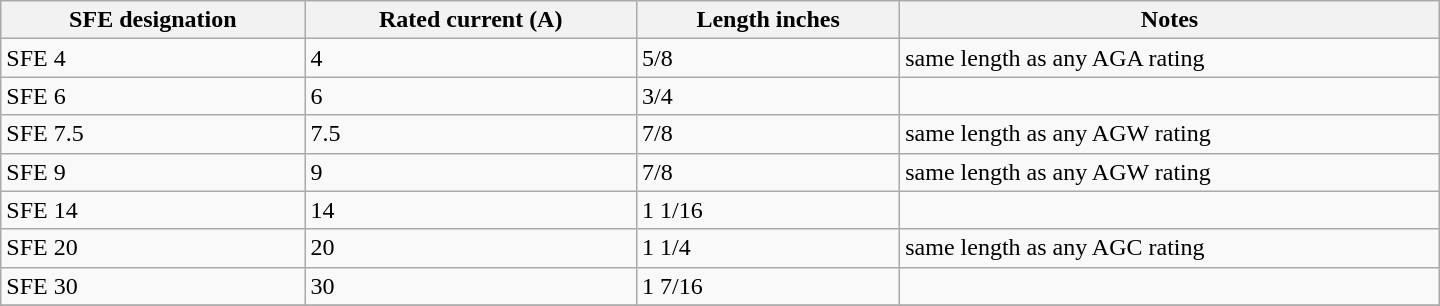<table class="wikitable" style="margin: 1em 0 1em 1em; width: 60em;">
<tr>
<th>SFE designation</th>
<th>Rated current (A)</th>
<th>Length inches</th>
<th>Notes</th>
</tr>
<tr>
<td>SFE 4</td>
<td>4</td>
<td>5/8</td>
<td>same length as any AGA rating</td>
</tr>
<tr>
<td>SFE 6</td>
<td>6</td>
<td>3/4</td>
<td></td>
</tr>
<tr>
<td>SFE 7.5</td>
<td>7.5</td>
<td>7/8</td>
<td>same length as any AGW rating</td>
</tr>
<tr>
<td>SFE 9</td>
<td>9</td>
<td>7/8</td>
<td>same length as any AGW rating</td>
</tr>
<tr>
<td>SFE 14</td>
<td>14</td>
<td>1 1/16</td>
<td></td>
</tr>
<tr>
<td>SFE 20</td>
<td>20</td>
<td>1 1/4</td>
<td>same length as any AGC rating</td>
</tr>
<tr>
<td>SFE 30</td>
<td>30</td>
<td>1 7/16</td>
<td></td>
</tr>
<tr>
</tr>
</table>
